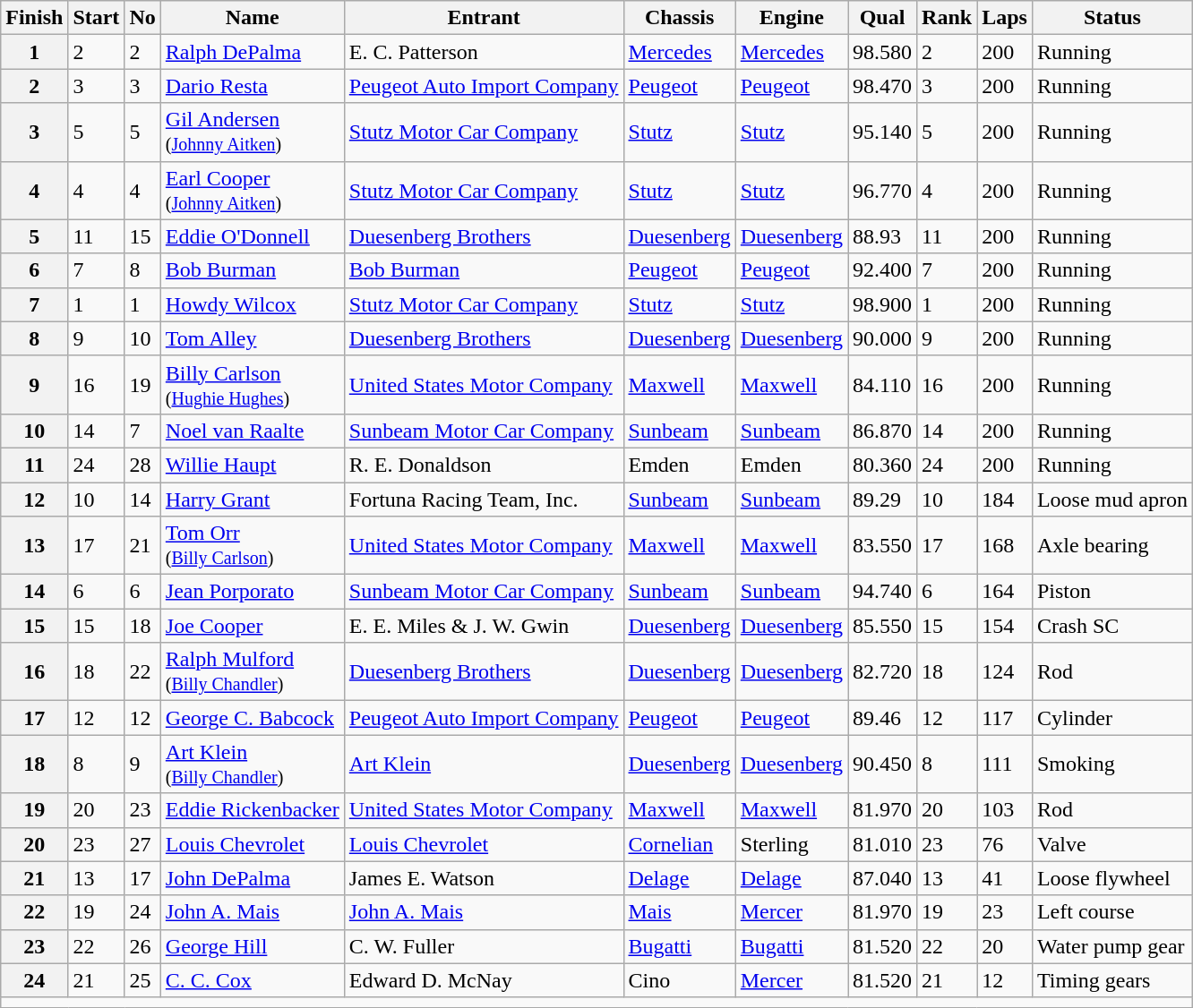<table class="wikitable">
<tr>
<th>Finish</th>
<th>Start</th>
<th>No</th>
<th>Name</th>
<th>Entrant</th>
<th>Chassis</th>
<th>Engine</th>
<th>Qual</th>
<th>Rank</th>
<th>Laps</th>
<th>Status</th>
</tr>
<tr>
<th>1</th>
<td>2</td>
<td>2</td>
<td> <a href='#'>Ralph DePalma</a></td>
<td>E. C. Patterson</td>
<td><a href='#'>Mercedes</a></td>
<td><a href='#'>Mercedes</a></td>
<td>98.580</td>
<td>2</td>
<td>200</td>
<td>Running</td>
</tr>
<tr>
<th>2</th>
<td>3</td>
<td>3</td>
<td> <a href='#'>Dario Resta</a> <strong></strong></td>
<td><a href='#'>Peugeot Auto Import Company</a></td>
<td><a href='#'>Peugeot</a></td>
<td><a href='#'>Peugeot</a></td>
<td>98.470</td>
<td>3</td>
<td>200</td>
<td>Running</td>
</tr>
<tr>
<th>3</th>
<td>5</td>
<td>5</td>
<td> <a href='#'>Gil Andersen</a><br><small>(<a href='#'>Johnny Aitken</a>)</small></td>
<td><a href='#'>Stutz Motor Car Company</a></td>
<td><a href='#'>Stutz</a></td>
<td><a href='#'>Stutz</a></td>
<td>95.140</td>
<td>5</td>
<td>200</td>
<td>Running</td>
</tr>
<tr>
<th>4</th>
<td>4</td>
<td>4</td>
<td> <a href='#'>Earl Cooper</a><br><small>(<a href='#'>Johnny Aitken</a>)</small></td>
<td><a href='#'>Stutz Motor Car Company</a></td>
<td><a href='#'>Stutz</a></td>
<td><a href='#'>Stutz</a></td>
<td>96.770</td>
<td>4</td>
<td>200</td>
<td>Running</td>
</tr>
<tr>
<th>5</th>
<td>11</td>
<td>15</td>
<td> <a href='#'>Eddie O'Donnell</a> <strong></strong></td>
<td><a href='#'>Duesenberg Brothers</a></td>
<td><a href='#'>Duesenberg</a></td>
<td><a href='#'>Duesenberg</a></td>
<td>88.93</td>
<td>11</td>
<td>200</td>
<td>Running</td>
</tr>
<tr>
<th>6</th>
<td>7</td>
<td>8</td>
<td> <a href='#'>Bob Burman</a></td>
<td><a href='#'>Bob Burman</a></td>
<td><a href='#'>Peugeot</a></td>
<td><a href='#'>Peugeot</a></td>
<td>92.400</td>
<td>7</td>
<td>200</td>
<td>Running</td>
</tr>
<tr>
<th>7</th>
<td>1</td>
<td>1</td>
<td> <a href='#'>Howdy Wilcox</a></td>
<td><a href='#'>Stutz Motor Car Company</a></td>
<td><a href='#'>Stutz</a></td>
<td><a href='#'>Stutz</a></td>
<td>98.900</td>
<td>1</td>
<td>200</td>
<td>Running</td>
</tr>
<tr>
<th>8</th>
<td>9</td>
<td>10</td>
<td> <a href='#'>Tom Alley</a> <strong></strong></td>
<td><a href='#'>Duesenberg Brothers</a></td>
<td><a href='#'>Duesenberg</a></td>
<td><a href='#'>Duesenberg</a></td>
<td>90.000</td>
<td>9</td>
<td>200</td>
<td>Running</td>
</tr>
<tr>
<th>9</th>
<td>16</td>
<td>19</td>
<td> <a href='#'>Billy Carlson</a><br><small>(<a href='#'>Hughie Hughes</a>)</small></td>
<td><a href='#'>United States Motor Company</a></td>
<td><a href='#'>Maxwell</a></td>
<td><a href='#'>Maxwell</a></td>
<td>84.110</td>
<td>16</td>
<td>200</td>
<td>Running</td>
</tr>
<tr>
<th>10</th>
<td>14</td>
<td>7</td>
<td> <a href='#'>Noel van Raalte</a> <strong></strong></td>
<td><a href='#'>Sunbeam Motor Car Company</a></td>
<td><a href='#'>Sunbeam</a></td>
<td><a href='#'>Sunbeam</a></td>
<td>86.870</td>
<td>14</td>
<td>200</td>
<td>Running</td>
</tr>
<tr>
<th>11</th>
<td>24</td>
<td>28</td>
<td> <a href='#'>Willie Haupt</a></td>
<td>R. E. Donaldson</td>
<td>Emden</td>
<td>Emden</td>
<td>80.360</td>
<td>24</td>
<td>200</td>
<td>Running</td>
</tr>
<tr>
<th>12</th>
<td>10</td>
<td>14</td>
<td> <a href='#'>Harry Grant</a></td>
<td>Fortuna Racing Team, Inc.</td>
<td><a href='#'>Sunbeam</a></td>
<td><a href='#'>Sunbeam</a></td>
<td>89.29</td>
<td>10</td>
<td>184</td>
<td>Loose mud apron</td>
</tr>
<tr>
<th>13</th>
<td>17</td>
<td>21</td>
<td> <a href='#'>Tom Orr</a> <strong></strong><br><small>(<a href='#'>Billy Carlson</a>)</small></td>
<td><a href='#'>United States Motor Company</a></td>
<td><a href='#'>Maxwell</a></td>
<td><a href='#'>Maxwell</a></td>
<td>83.550</td>
<td>17</td>
<td>168</td>
<td>Axle bearing</td>
</tr>
<tr>
<th>14</th>
<td>6</td>
<td>6</td>
<td> <a href='#'>Jean Porporato</a> <strong></strong></td>
<td><a href='#'>Sunbeam Motor Car Company</a></td>
<td><a href='#'>Sunbeam</a></td>
<td><a href='#'>Sunbeam</a></td>
<td>94.740</td>
<td>6</td>
<td>164</td>
<td>Piston</td>
</tr>
<tr>
<th>15</th>
<td>15</td>
<td>18</td>
<td> <a href='#'>Joe Cooper</a> <strong></strong></td>
<td>E. E. Miles & J. W. Gwin</td>
<td><a href='#'>Duesenberg</a></td>
<td><a href='#'>Duesenberg</a></td>
<td>85.550</td>
<td>15</td>
<td>154</td>
<td>Crash SC</td>
</tr>
<tr>
<th>16</th>
<td>18</td>
<td>22</td>
<td> <a href='#'>Ralph Mulford</a><br><small>(<a href='#'>Billy Chandler</a>)</small></td>
<td><a href='#'>Duesenberg Brothers</a></td>
<td><a href='#'>Duesenberg</a></td>
<td><a href='#'>Duesenberg</a></td>
<td>82.720</td>
<td>18</td>
<td>124</td>
<td>Rod</td>
</tr>
<tr>
<th>17</th>
<td>12</td>
<td>12</td>
<td> <a href='#'>George C. Babcock</a> <strong></strong></td>
<td><a href='#'>Peugeot Auto Import Company</a></td>
<td><a href='#'>Peugeot</a></td>
<td><a href='#'>Peugeot</a></td>
<td>89.46</td>
<td>12</td>
<td>117</td>
<td>Cylinder</td>
</tr>
<tr>
<th>18</th>
<td>8</td>
<td>9</td>
<td> <a href='#'>Art Klein</a><br><small>(<a href='#'>Billy Chandler</a>)</small></td>
<td><a href='#'>Art Klein</a></td>
<td><a href='#'>Duesenberg</a></td>
<td><a href='#'>Duesenberg</a></td>
<td>90.450</td>
<td>8</td>
<td>111</td>
<td>Smoking</td>
</tr>
<tr>
<th>19</th>
<td>20</td>
<td>23</td>
<td> <a href='#'>Eddie Rickenbacker</a></td>
<td><a href='#'>United States Motor Company</a></td>
<td><a href='#'>Maxwell</a></td>
<td><a href='#'>Maxwell</a></td>
<td>81.970</td>
<td>20</td>
<td>103</td>
<td>Rod</td>
</tr>
<tr>
<th>20</th>
<td>23</td>
<td>27</td>
<td> <a href='#'>Louis Chevrolet</a> <strong></strong></td>
<td><a href='#'>Louis Chevrolet</a></td>
<td><a href='#'>Cornelian</a></td>
<td>Sterling</td>
<td>81.010</td>
<td>23</td>
<td>76</td>
<td>Valve</td>
</tr>
<tr>
<th>21</th>
<td>13</td>
<td>17</td>
<td> <a href='#'>John DePalma</a> <strong></strong></td>
<td>James E. Watson</td>
<td><a href='#'>Delage</a></td>
<td><a href='#'>Delage</a></td>
<td>87.040</td>
<td>13</td>
<td>41</td>
<td>Loose flywheel</td>
</tr>
<tr>
<th>22</th>
<td>19</td>
<td>24</td>
<td> <a href='#'>John A. Mais</a> <strong></strong></td>
<td><a href='#'>John A. Mais</a></td>
<td><a href='#'>Mais</a></td>
<td><a href='#'>Mercer</a></td>
<td>81.970</td>
<td>19</td>
<td>23</td>
<td>Left course</td>
</tr>
<tr>
<th>23</th>
<td>22</td>
<td>26</td>
<td> <a href='#'>George Hill</a> <strong></strong></td>
<td>C. W. Fuller</td>
<td><a href='#'>Bugatti</a></td>
<td><a href='#'>Bugatti</a></td>
<td>81.520</td>
<td>22</td>
<td>20</td>
<td>Water pump gear</td>
</tr>
<tr>
<th>24</th>
<td>21</td>
<td>25</td>
<td> <a href='#'>C. C. Cox</a> <strong></strong></td>
<td>Edward D. McNay</td>
<td>Cino</td>
<td><a href='#'>Mercer</a></td>
<td>81.520</td>
<td>21</td>
<td>12</td>
<td>Timing gears</td>
</tr>
<tr>
<td colspan=12 style="text-align:center"></td>
</tr>
</table>
